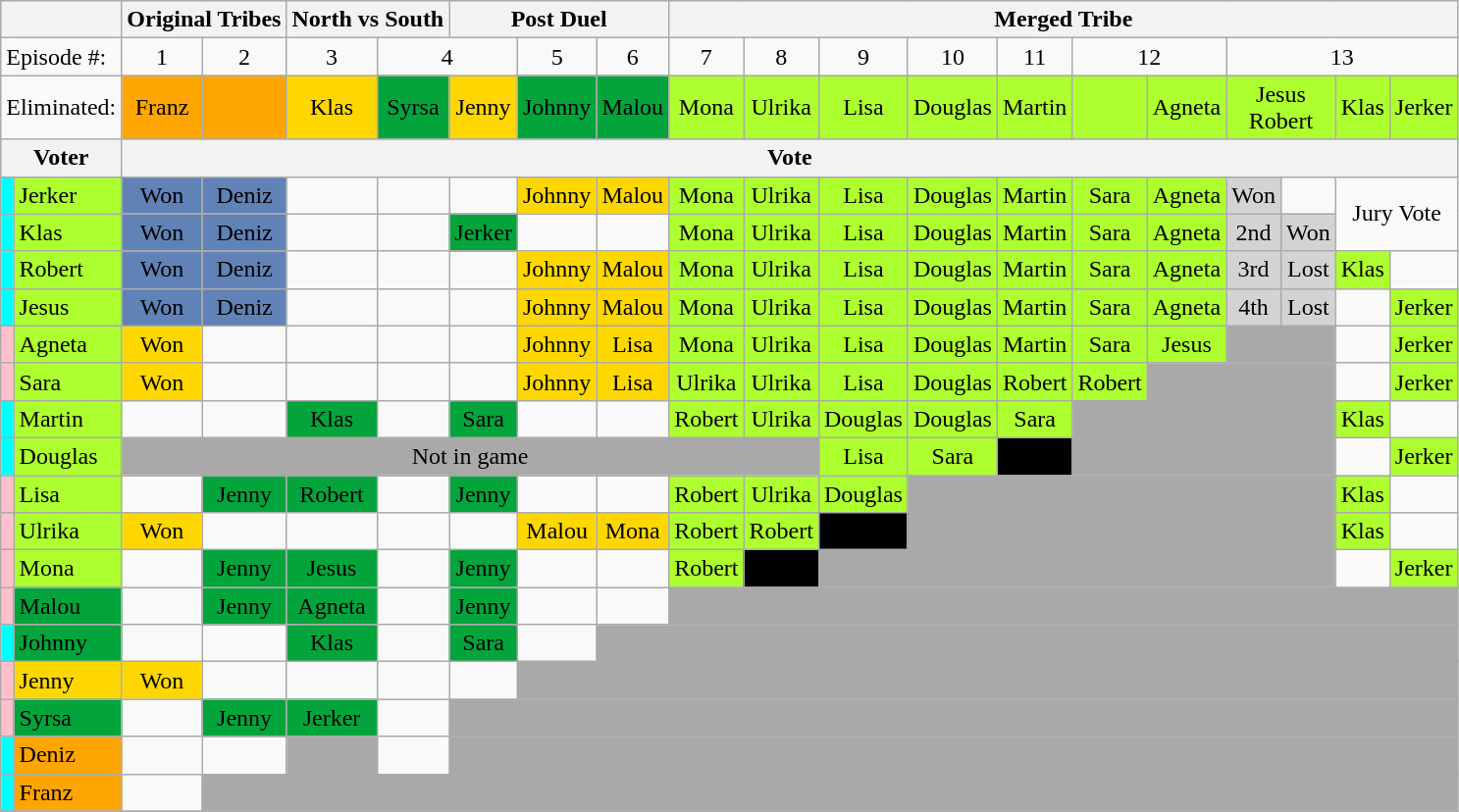<table class="wikitable" style="text-align:center">
<tr>
<th colspan=2></th>
<th colspan=2>Original Tribes</th>
<th colspan=2>North vs South</th>
<th colspan=3>Post Duel</th>
<th colspan=11>Merged Tribe</th>
</tr>
<tr>
<td colspan=2 align="left">Episode #:</td>
<td colspan=1>1</td>
<td>2</td>
<td>3</td>
<td colspan=2>4</td>
<td>5</td>
<td>6</td>
<td>7</td>
<td>8</td>
<td>9</td>
<td>10</td>
<td>11</td>
<td colspan=2>12</td>
<td colspan=4>13</td>
</tr>
<tr>
<td colspan=2 align="left">Eliminated:</td>
<td bgcolor="orange">Franz<br></td>
<td bgcolor="orange"><br></td>
<td bgcolor="gold">Klas<br></td>
<td bgcolor="#04a43c">Syrsa<br></td>
<td bgcolor="gold">Jenny<br></td>
<td bgcolor="#04a43c">Johnny<br></td>
<td bgcolor="#04a43c">Malou<br></td>
<td bgcolor="#ADFF2F">Mona<br></td>
<td bgcolor="#ADFF2F">Ulrika<br></td>
<td bgcolor="#ADFF2F">Lisa<br></td>
<td bgcolor="#ADFF2F">Douglas<br></td>
<td bgcolor="#ADFF2F">Martin<br></td>
<td bgcolor="#ADFF2F"><br></td>
<td bgcolor="#ADFF2F">Agneta<br></td>
<td colspan=2 bgcolor="#ADFF2F">Jesus<br>Robert<br></td>
<td bgcolor="#ADFF2F">Klas<br></td>
<td bgcolor="#ADFF2F">Jerker<br></td>
</tr>
<tr>
<th colspan=2>Voter</th>
<th colspan=19>Vote</th>
</tr>
<tr>
<td style="background:cyan"></td>
<td align="left" bgcolor="#ADFF2F">Jerker</td>
<td bgcolor="#6082B6">Won</td>
<td bgcolor="#6082B6">Deniz</td>
<td></td>
<td></td>
<td></td>
<td bgcolor="gold">Johnny</td>
<td bgcolor="gold">Malou</td>
<td bgcolor="#ADFF2F">Mona</td>
<td bgcolor="#ADFF2F">Ulrika</td>
<td bgcolor="#ADFF2F">Lisa</td>
<td bgcolor="#ADFF2F">Douglas</td>
<td bgcolor="#ADFF2F">Martin</td>
<td bgcolor="#ADFF2F">Sara</td>
<td bgcolor="#ADFF2F">Agneta</td>
<td bgcolor="lightgray">Won</td>
<td></td>
<td colspan=2 rowspan=2>Jury Vote</td>
</tr>
<tr>
<td style="background:cyan"></td>
<td align="left" bgcolor="#ADFF2F">Klas</td>
<td bgcolor="#6082B6">Won</td>
<td bgcolor="#6082B6">Deniz</td>
<td></td>
<td></td>
<td bgcolor="#04a43c">Jerker</td>
<td></td>
<td></td>
<td bgcolor="#ADFF2F">Mona</td>
<td bgcolor="#ADFF2F">Ulrika</td>
<td bgcolor="#ADFF2F">Lisa</td>
<td bgcolor="#ADFF2F">Douglas</td>
<td bgcolor="#ADFF2F">Martin</td>
<td bgcolor="#ADFF2F">Sara</td>
<td bgcolor="#ADFF2F">Agneta</td>
<td bgcolor="lightgray">2nd</td>
<td bgcolor="lightgray">Won</td>
</tr>
<tr>
<td style="background:cyan"></td>
<td align="left" bgcolor="#ADFF2F">Robert</td>
<td bgcolor="#6082B6">Won</td>
<td bgcolor="#6082B6">Deniz</td>
<td></td>
<td></td>
<td></td>
<td bgcolor="gold">Johnny</td>
<td bgcolor="gold">Malou</td>
<td bgcolor="#ADFF2F">Mona</td>
<td bgcolor="#ADFF2F">Ulrika</td>
<td bgcolor="#ADFF2F">Lisa</td>
<td bgcolor="#ADFF2F">Douglas</td>
<td bgcolor="#ADFF2F">Martin</td>
<td bgcolor="#ADFF2F">Sara</td>
<td bgcolor="#ADFF2F">Agneta</td>
<td bgcolor="lightgray">3rd</td>
<td bgcolor="lightgray">Lost</td>
<td bgcolor="#ADFF2F">Klas</td>
<td></td>
</tr>
<tr>
<td style="background:cyan"></td>
<td align="left" bgcolor="#ADFF2F">Jesus</td>
<td bgcolor="#6082B6">Won</td>
<td bgcolor="#6082B6">Deniz</td>
<td></td>
<td></td>
<td></td>
<td bgcolor="gold">Johnny</td>
<td bgcolor="gold">Malou</td>
<td bgcolor="#ADFF2F">Mona</td>
<td bgcolor="#ADFF2F">Ulrika</td>
<td bgcolor="#ADFF2F">Lisa</td>
<td bgcolor="#ADFF2F">Douglas</td>
<td bgcolor="#ADFF2F">Martin</td>
<td bgcolor="#ADFF2F">Sara</td>
<td bgcolor="#ADFF2F">Agneta</td>
<td bgcolor="lightgray" colspan=1>4th</td>
<td bgcolor="lightgray">Lost</td>
<td></td>
<td bgcolor="#ADFF2F">Jerker</td>
</tr>
<tr>
<td style="background:pink"></td>
<td align="left" bgcolor="#ADFF2F">Agneta</td>
<td bgcolor="gold">Won</td>
<td></td>
<td></td>
<td></td>
<td></td>
<td bgcolor="gold">Johnny</td>
<td bgcolor="gold">Lisa</td>
<td bgcolor="#ADFF2F">Mona</td>
<td bgcolor="#ADFF2F">Ulrika</td>
<td bgcolor="#ADFF2F">Lisa</td>
<td bgcolor="#ADFF2F">Douglas</td>
<td bgcolor="#ADFF2F">Martin</td>
<td bgcolor="#ADFF2F">Sara</td>
<td bgcolor="#ADFF2F">Jesus</td>
<td bgcolor="darkgray" colspan=2></td>
<td></td>
<td bgcolor="#ADFF2F">Jerker</td>
</tr>
<tr>
<td style="background:pink"></td>
<td align="left" bgcolor="#ADFF2F">Sara</td>
<td bgcolor="gold">Won</td>
<td></td>
<td></td>
<td></td>
<td></td>
<td bgcolor="gold">Johnny</td>
<td bgcolor="gold">Lisa</td>
<td bgcolor="#ADFF2F">Ulrika</td>
<td bgcolor="#ADFF2F">Ulrika</td>
<td bgcolor="#ADFF2F">Lisa</td>
<td bgcolor="#ADFF2F">Douglas</td>
<td bgcolor="#ADFF2F">Robert</td>
<td bgcolor="#ADFF2F">Robert</td>
<td bgcolor="darkgray" colspan=3></td>
<td></td>
<td bgcolor="#ADFF2F">Jerker</td>
</tr>
<tr>
<td style="background:cyan"></td>
<td align="left" bgcolor="#ADFF2F">Martin</td>
<td></td>
<td></td>
<td bgcolor="#04a43c">Klas</td>
<td></td>
<td bgcolor="#04a43c">Sara</td>
<td></td>
<td></td>
<td bgcolor="#ADFF2F">Robert</td>
<td bgcolor="#ADFF2F">Ulrika</td>
<td bgcolor="#ADFF2F">Douglas</td>
<td bgcolor="#ADFF2F">Douglas</td>
<td bgcolor="#ADFF2F">Sara</td>
<td bgcolor="darkgray" colspan=4></td>
<td bgcolor="#ADFF2F">Klas</td>
<td></td>
</tr>
<tr>
<td style="background:cyan"></td>
<td align="left" bgcolor="#ADFF2F">Douglas</td>
<td bgcolor="darkgray" colspan=9>Not in game</td>
<td bgcolor="#ADFF2F">Lisa</td>
<td bgcolor="#ADFF2F">Sara</td>
<td bgcolor="black"><span>Klas</span></td>
<td bgcolor="darkgray" colspan=4></td>
<td></td>
<td bgcolor="#ADFF2F">Jerker</td>
</tr>
<tr>
<td style="background:pink"></td>
<td align="left" bgcolor="#ADFF2F">Lisa</td>
<td></td>
<td bgcolor="#04a43c">Jenny</td>
<td bgcolor="#04a43c">Robert</td>
<td></td>
<td bgcolor="#04a43c">Jenny</td>
<td></td>
<td></td>
<td bgcolor="#ADFF2F">Robert</td>
<td bgcolor="#ADFF2F">Ulrika</td>
<td bgcolor="#ADFF2F">Douglas</td>
<td bgcolor="darkgray" colspan=6></td>
<td bgcolor="#ADFF2F">Klas</td>
<td></td>
</tr>
<tr>
<td style="background:pink"></td>
<td align="left" bgcolor="#ADFF2F">Ulrika</td>
<td bgcolor="gold">Won</td>
<td></td>
<td></td>
<td></td>
<td></td>
<td bgcolor="gold">Malou</td>
<td bgcolor="gold">Mona</td>
<td bgcolor="#ADFF2F">Robert</td>
<td bgcolor="#ADFF2F">Robert</td>
<td bgcolor="black"><span>Sara</span></td>
<td bgcolor="darkgray" colspan=6></td>
<td bgcolor="#ADFF2F">Klas</td>
<td></td>
</tr>
<tr>
<td style="background:pink"></td>
<td align="left" bgcolor="#ADFF2F">Mona</td>
<td></td>
<td bgcolor="#04a43c">Jenny</td>
<td bgcolor="#04a43c">Jesus</td>
<td></td>
<td bgcolor="#04a43c">Jenny</td>
<td></td>
<td></td>
<td bgcolor="#ADFF2F">Robert</td>
<td bgcolor="black"><span>Klas</span></td>
<td bgcolor="darkgray" colspan=7></td>
<td></td>
<td bgcolor="#ADFF2F">Jerker</td>
</tr>
<tr>
<td style="background:pink"></td>
<td align="left" bgcolor="#04a43c">Malou</td>
<td></td>
<td bgcolor="#04a43c">Jenny</td>
<td bgcolor="#04a43c">Agneta</td>
<td></td>
<td bgcolor="#04a43c">Jenny</td>
<td></td>
<td></td>
<td bgcolor="darkgray" colspan=12></td>
</tr>
<tr>
<td style="background:cyan"></td>
<td align="left" bgcolor="#04a43c">Johnny</td>
<td></td>
<td></td>
<td bgcolor="#04a43c">Klas</td>
<td></td>
<td bgcolor="#04a43c">Sara</td>
<td></td>
<td bgcolor="darkgray" colspan=13></td>
</tr>
<tr>
<td style="background:pink"></td>
<td align="left" bgcolor="gold">Jenny</td>
<td bgcolor="gold">Won</td>
<td></td>
<td></td>
<td></td>
<td></td>
<td bgcolor="darkgray" colspan=14></td>
</tr>
<tr>
<td style="background:pink"></td>
<td align="left" bgcolor="#04a43c">Syrsa</td>
<td></td>
<td bgcolor="#04a43c">Jenny</td>
<td bgcolor="#04a43c">Jerker</td>
<td></td>
<td bgcolor="darkgray" colspan=15></td>
</tr>
<tr>
<td style="background:cyan"></td>
<td align="left" bgcolor="orange">Deniz</td>
<td></td>
<td></td>
<td bgcolor="darkgray" colspan=1></td>
<td></td>
<td bgcolor="darkgray" colspan=14></td>
</tr>
<tr>
<td style="background:cyan"></td>
<td align="left" bgcolor="orange">Franz</td>
<td></td>
<td bgcolor="darkgray" colspan=18></td>
</tr>
<tr>
</tr>
</table>
